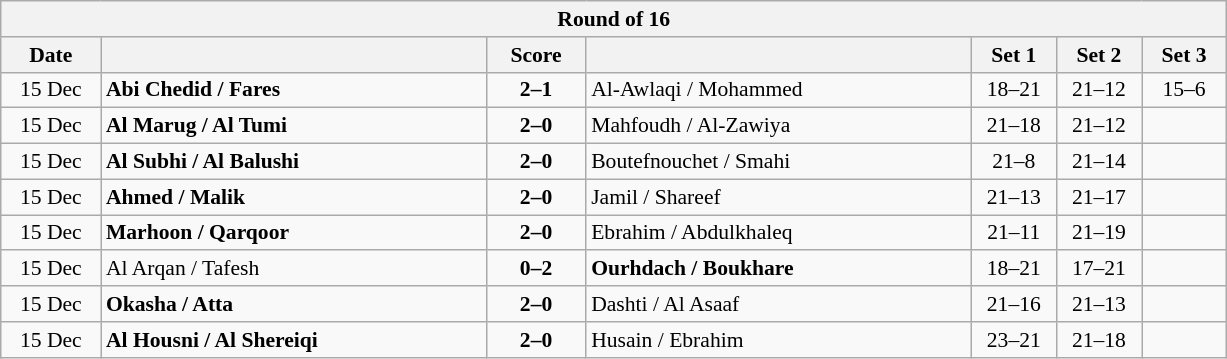<table class="wikitable" style="text-align: center; font-size:90% ">
<tr>
<th colspan=7>Round of 16</th>
</tr>
<tr>
<th width="60">Date</th>
<th align="right" width="250"></th>
<th width="60">Score</th>
<th align="left" width="250"></th>
<th width="50">Set 1</th>
<th width="50">Set 2</th>
<th width="50">Set 3</th>
</tr>
<tr>
<td>15 Dec</td>
<td align=left> <strong>Abi Chedid / Fares</strong></td>
<td align=center><strong>2–1</strong></td>
<td align=left> Al-Awlaqi / Mohammed</td>
<td>18–21</td>
<td>21–12</td>
<td>15–6</td>
</tr>
<tr>
<td>15 Dec</td>
<td align=left> <strong>Al Marug / Al Tumi</strong></td>
<td align=center><strong>2–0</strong></td>
<td align=left> Mahfoudh / Al-Zawiya</td>
<td>21–18</td>
<td>21–12</td>
<td></td>
</tr>
<tr>
<td>15 Dec</td>
<td align=left> <strong>Al Subhi / Al Balushi</strong></td>
<td align=center><strong>2–0</strong></td>
<td align=left> Boutefnouchet / Smahi</td>
<td>21–8</td>
<td>21–14</td>
<td></td>
</tr>
<tr>
<td>15 Dec</td>
<td align=left> <strong>Ahmed / Malik</strong></td>
<td align=center><strong>2–0</strong></td>
<td align=left> Jamil / Shareef</td>
<td>21–13</td>
<td>21–17</td>
<td></td>
</tr>
<tr>
<td>15 Dec</td>
<td align=left> <strong>Marhoon / Qarqoor</strong></td>
<td align=center><strong>2–0</strong></td>
<td align=left> Ebrahim / Abdulkhaleq</td>
<td>21–11</td>
<td>21–19</td>
<td></td>
</tr>
<tr>
<td>15 Dec</td>
<td align=left> Al Arqan / Tafesh</td>
<td align=center><strong>0–2</strong></td>
<td align=left> <strong>Ourhdach / Boukhare</strong></td>
<td>18–21</td>
<td>17–21</td>
<td></td>
</tr>
<tr>
<td>15 Dec</td>
<td align=left> <strong>Okasha / Atta</strong></td>
<td align=center><strong>2–0</strong></td>
<td align=left> Dashti / Al Asaaf</td>
<td>21–16</td>
<td>21–13</td>
<td></td>
</tr>
<tr>
<td>15 Dec</td>
<td align=left> <strong>Al Housni / Al Shereiqi</strong></td>
<td align=center><strong>2–0</strong></td>
<td align=left> Husain / Ebrahim</td>
<td>23–21</td>
<td>21–18</td>
<td></td>
</tr>
</table>
